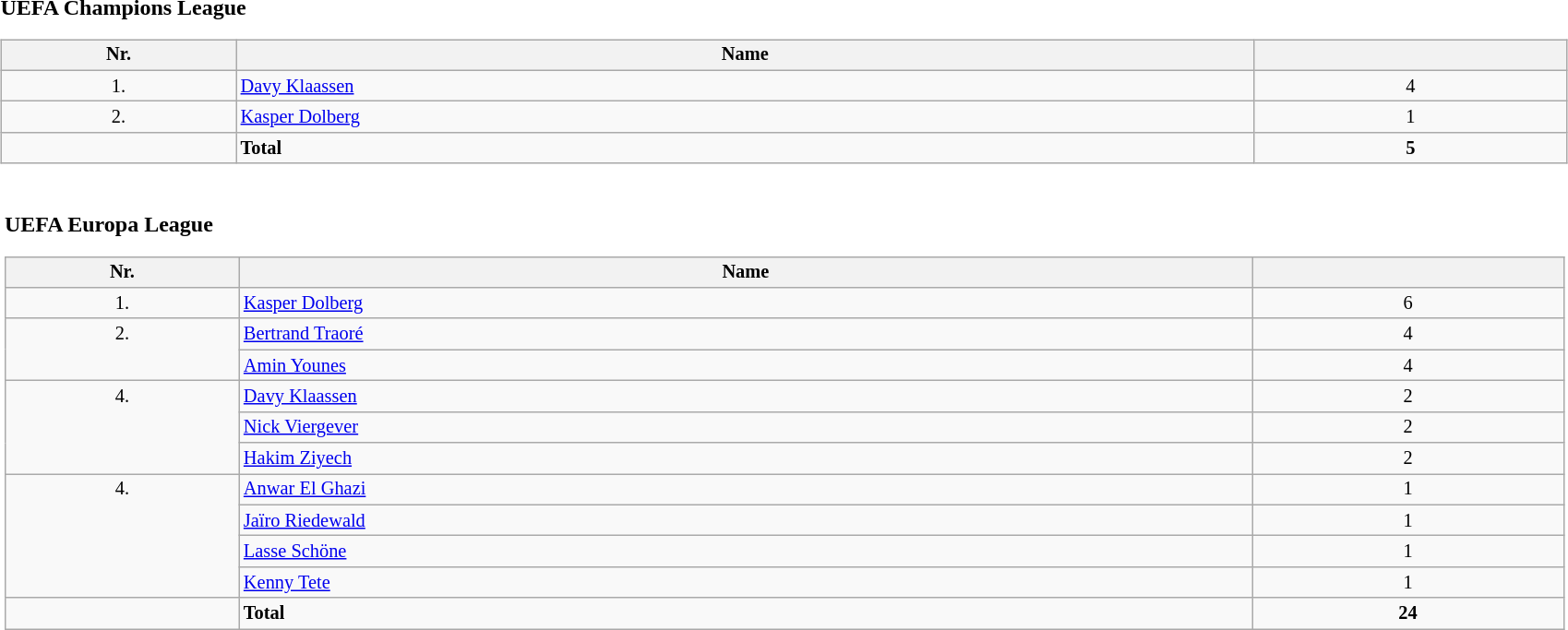<table width=100%>
<tr>
<td width=33% align=left valign=top><br><strong>UEFA Champions League</strong><table class="wikitable" style="width:90%; font-size:85%;">
<tr valign=top>
<th width=15% align=center>Nr.</th>
<th width=65% align=center>Name</th>
<th width=20% align=center></th>
</tr>
<tr valign=top>
<td align=center>1.</td>
<td> <a href='#'>Davy Klaassen</a></td>
<td align=center>4</td>
</tr>
<tr valign=top>
<td align=center>2.</td>
<td> <a href='#'>Kasper Dolberg</a></td>
<td align=center>1</td>
</tr>
<tr valign=top>
<td align=center></td>
<td><strong>Total</strong></td>
<td align=center><strong>5</strong></td>
</tr>
</table>
<table width=100%>
<tr>
<td width=33% align=left valign=top><br><strong>UEFA Europa League</strong><table class="wikitable" style="width:90%; font-size:85%;">
<tr valign=top>
<th width=15% align=center>Nr.</th>
<th width=65% align=center>Name</th>
<th width=20% align=center></th>
</tr>
<tr valign=top>
<td rowspan=1 align=center>1.</td>
<td> <a href='#'>Kasper Dolberg</a></td>
<td align=center>6</td>
</tr>
<tr valign=top>
<td rowspan=2 align=center>2.</td>
<td> <a href='#'>Bertrand Traoré</a></td>
<td align=center>4</td>
</tr>
<tr valign=top>
<td> <a href='#'>Amin Younes</a></td>
<td align=center>4</td>
</tr>
<tr valign=top>
<td rowspan=3 align=center>4.</td>
<td> <a href='#'>Davy Klaassen</a></td>
<td align=center>2</td>
</tr>
<tr valign=top>
<td> <a href='#'>Nick Viergever</a></td>
<td align=center>2</td>
</tr>
<tr valign=top>
<td> <a href='#'>Hakim Ziyech</a></td>
<td align=center>2</td>
</tr>
<tr valign=top>
<td rowspan=4 align=center>4.</td>
<td> <a href='#'>Anwar El Ghazi</a></td>
<td align=center>1</td>
</tr>
<tr valign=top>
<td> <a href='#'>Jaïro Riedewald</a></td>
<td align=center>1</td>
</tr>
<tr valign=top>
<td> <a href='#'>Lasse Schöne</a></td>
<td align=center>1</td>
</tr>
<tr valign=top>
<td> <a href='#'>Kenny Tete</a></td>
<td align=center>1</td>
</tr>
<tr valign=top>
<td align=center></td>
<td><strong>Total</strong></td>
<td align=center><strong>24</strong></td>
</tr>
</table>
</td>
</tr>
</table>
</td>
</tr>
</table>
